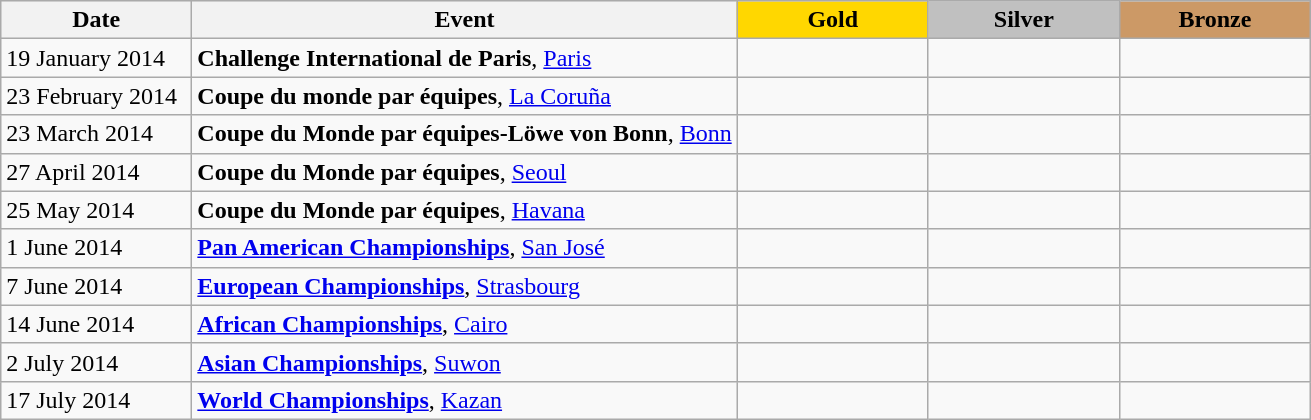<table class="wikitable plainrowheaders" border="1" style="font-size:100%">
<tr style="text-align:center; background-color:#efefef;">
<th scope=col style="width:120px;">Date</th>
<th scope=col>Event</th>
<th scope=col style="width:120px; background: gold;">Gold</th>
<th scope=col style="width:120px; background: silver;">Silver</th>
<th scope=col style="width:120px; background: #cc9966;">Bronze</th>
</tr>
<tr>
<td>19 January 2014</td>
<td><strong>Challenge International de Paris</strong>, <a href='#'>Paris</a></td>
<td></td>
<td></td>
<td></td>
</tr>
<tr>
<td>23 February 2014</td>
<td><strong>Coupe du monde par équipes</strong>, <a href='#'>La Coruña</a></td>
<td></td>
<td></td>
<td></td>
</tr>
<tr>
<td>23 March 2014</td>
<td><strong>Coupe du Monde par équipes-Löwe von Bonn</strong>, <a href='#'>Bonn</a></td>
<td></td>
<td></td>
<td></td>
</tr>
<tr>
<td>27 April 2014</td>
<td><strong>Coupe du Monde par équipes</strong>, <a href='#'>Seoul</a></td>
<td></td>
<td></td>
<td></td>
</tr>
<tr>
<td>25 May 2014</td>
<td><strong>Coupe du Monde par équipes</strong>, <a href='#'>Havana</a></td>
<td></td>
<td></td>
<td></td>
</tr>
<tr>
<td>1 June 2014</td>
<td><strong><a href='#'>Pan American Championships</a></strong>, <a href='#'>San José</a></td>
<td></td>
<td></td>
<td></td>
</tr>
<tr>
<td>7 June 2014</td>
<td><strong><a href='#'>European Championships</a></strong>, <a href='#'>Strasbourg</a></td>
<td></td>
<td></td>
<td></td>
</tr>
<tr>
<td>14 June 2014</td>
<td><strong><a href='#'>African Championships</a></strong>, <a href='#'>Cairo</a></td>
<td></td>
<td></td>
<td></td>
</tr>
<tr>
<td>2 July 2014</td>
<td><strong><a href='#'>Asian Championships</a></strong>, <a href='#'>Suwon</a></td>
<td></td>
<td></td>
<td></td>
</tr>
<tr>
<td>17 July 2014</td>
<td><strong><a href='#'>World Championships</a></strong>, <a href='#'>Kazan</a></td>
<td></td>
<td></td>
<td></td>
</tr>
</table>
